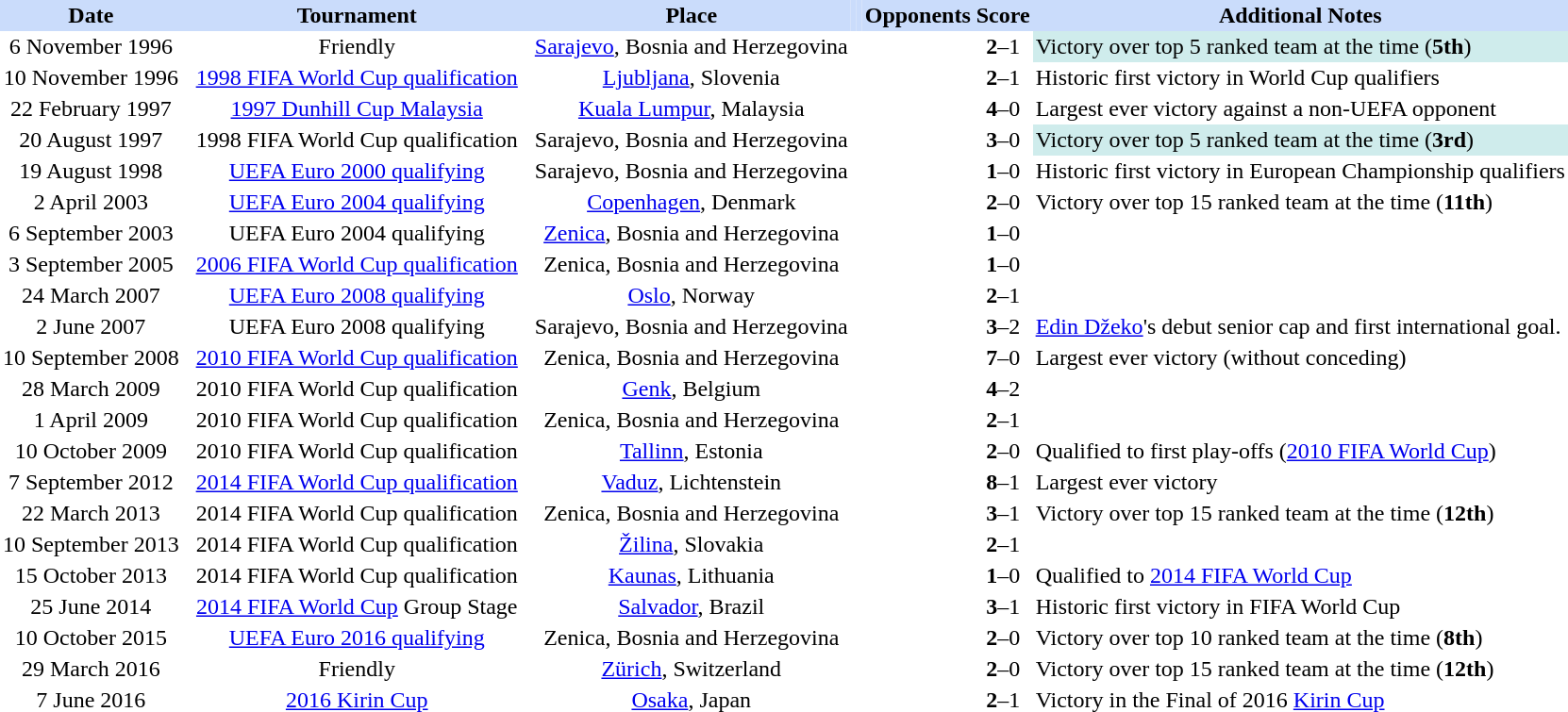<table class="toccolours collapsible" border="0" cellpadding="2" cellspacing="0" style="float:left; margin:0.5em;">
<tr style="background:#cadcfb;">
<th>Date</th>
<th></th>
<th></th>
<th>Tournament</th>
<th></th>
<th></th>
<th>Place</th>
<th></th>
<th></th>
<th>Opponents</th>
<th>Score</th>
<th>Additional Notes</th>
</tr>
<tr>
<td style="text-align:center;">6 November 1996</td>
<td></td>
<td></td>
<td style="text-align:center;">Friendly</td>
<td></td>
<td></td>
<td style="text-align:center;"><a href='#'>Sarajevo</a>, Bosnia and Herzegovina</td>
<td></td>
<td></td>
<td style="text-align:left;"></td>
<td style="text-align:center;"><strong>2</strong>–1</td>
<td style="background:#cfecec;">Victory over top 5 ranked team at the time (<strong>5th</strong>)</td>
</tr>
<tr>
<td style="text-align:center;">10 November 1996</td>
<td></td>
<td></td>
<td style="text-align:center;"><a href='#'>1998 FIFA World Cup qualification</a></td>
<td></td>
<td></td>
<td style="text-align:center;"><a href='#'>Ljubljana</a>, Slovenia</td>
<td></td>
<td></td>
<td style="text-align:left;"></td>
<td style="text-align:center;"><strong>2</strong>–1</td>
<td>Historic first victory in World Cup qualifiers</td>
</tr>
<tr>
<td style="text-align:center;">22 February 1997</td>
<td></td>
<td></td>
<td style="text-align:center;"><a href='#'>1997 Dunhill Cup Malaysia</a></td>
<td></td>
<td></td>
<td style="text-align:center;"><a href='#'>Kuala Lumpur</a>, Malaysia</td>
<td></td>
<td></td>
<td style="text-align:left;"></td>
<td style="text-align:center;"><strong>4</strong>–0</td>
<td>Largest ever victory against a non-UEFA opponent</td>
</tr>
<tr>
<td style="text-align:center;">20 August 1997</td>
<td></td>
<td></td>
<td style="text-align:center;">1998 FIFA World Cup qualification</td>
<td></td>
<td></td>
<td style="text-align:center;">Sarajevo, Bosnia and Herzegovina</td>
<td></td>
<td></td>
<td style="text-align:left;"></td>
<td style="text-align:center;"><strong>3</strong>–0</td>
<td style="background:#cfecec;">Victory over top 5 ranked team at the time (<strong>3rd</strong>)</td>
</tr>
<tr>
<td style="text-align:center;">19 August 1998</td>
<td></td>
<td></td>
<td style="text-align:center;"><a href='#'>UEFA Euro 2000 qualifying</a></td>
<td></td>
<td></td>
<td style="text-align:center;">Sarajevo, Bosnia and Herzegovina</td>
<td></td>
<td></td>
<td style="text-align:left;"></td>
<td style="text-align:center;"><strong>1</strong>–0</td>
<td>Historic first victory in European Championship qualifiers</td>
</tr>
<tr>
<td style="text-align:center;">2 April 2003</td>
<td></td>
<td></td>
<td style="text-align:center;"><a href='#'>UEFA Euro 2004 qualifying</a></td>
<td></td>
<td></td>
<td style="text-align:center;"><a href='#'>Copenhagen</a>, Denmark</td>
<td></td>
<td></td>
<td style="text-align:left;"></td>
<td style="text-align:center;"><strong>2</strong>–0</td>
<td>Victory over top 15 ranked team at the time (<strong>11th</strong>)</td>
</tr>
<tr>
<td style="text-align:center;">6 September 2003</td>
<td></td>
<td></td>
<td style="text-align:center;">UEFA Euro 2004 qualifying</td>
<td></td>
<td></td>
<td style="text-align:center;"><a href='#'>Zenica</a>, Bosnia and Herzegovina</td>
<td></td>
<td></td>
<td style="text-align:left;"></td>
<td style="text-align:center;"><strong>1</strong>–0</td>
<td></td>
</tr>
<tr>
<td style="text-align:center;">3 September 2005</td>
<td></td>
<td></td>
<td style="text-align:center;"><a href='#'>2006 FIFA World Cup qualification</a></td>
<td></td>
<td></td>
<td style="text-align:center;">Zenica, Bosnia and Herzegovina</td>
<td></td>
<td></td>
<td style="text-align:left;"></td>
<td style="text-align:center;"><strong>1</strong>–0</td>
<td></td>
</tr>
<tr>
<td style="text-align:center;">24 March 2007</td>
<td></td>
<td></td>
<td style="text-align:center;"><a href='#'>UEFA Euro 2008 qualifying</a></td>
<td></td>
<td></td>
<td style="text-align:center;"><a href='#'>Oslo</a>, Norway</td>
<td></td>
<td></td>
<td style="text-align:left;"></td>
<td style="text-align:center;"><strong>2</strong>–1</td>
<td></td>
</tr>
<tr>
<td style="text-align:center;">2 June 2007</td>
<td></td>
<td></td>
<td style="text-align:center;">UEFA Euro 2008 qualifying</td>
<td></td>
<td></td>
<td style="text-align:center;">Sarajevo, Bosnia and Herzegovina</td>
<td></td>
<td></td>
<td style="text-align:left;"></td>
<td style="text-align:center;"><strong>3</strong>–2</td>
<td><a href='#'>Edin Džeko</a>'s debut senior cap and first international goal.</td>
</tr>
<tr>
<td style="text-align:center;">10 September 2008</td>
<td></td>
<td></td>
<td style="text-align:center;"><a href='#'>2010 FIFA World Cup qualification</a></td>
<td></td>
<td></td>
<td style="text-align:center;">Zenica, Bosnia and Herzegovina</td>
<td></td>
<td></td>
<td style="text-align:left;"></td>
<td style="text-align:center;"><strong>7</strong>–0</td>
<td>Largest ever victory (without conceding)</td>
</tr>
<tr>
<td style="text-align:center;">28 March 2009</td>
<td></td>
<td></td>
<td style="text-align:center;">2010 FIFA World Cup qualification</td>
<td></td>
<td></td>
<td style="text-align:center;"><a href='#'>Genk</a>, Belgium</td>
<td></td>
<td></td>
<td style="text-align:left;"></td>
<td style="text-align:center;"><strong>4</strong>–2</td>
<td></td>
</tr>
<tr>
<td style="text-align:center;">1 April 2009</td>
<td></td>
<td></td>
<td style="text-align:center;">2010 FIFA World Cup qualification</td>
<td></td>
<td></td>
<td style="text-align:center;">Zenica, Bosnia and Herzegovina</td>
<td></td>
<td></td>
<td style="text-align:left;"></td>
<td style="text-align:center;"><strong>2</strong>–1</td>
<td></td>
</tr>
<tr>
<td style="text-align:center;">10 October 2009</td>
<td></td>
<td></td>
<td style="text-align:center;">2010 FIFA World Cup qualification</td>
<td></td>
<td></td>
<td style="text-align:center;"><a href='#'>Tallinn</a>, Estonia</td>
<td></td>
<td></td>
<td style="text-align:left;"></td>
<td style="text-align:center;"><strong>2</strong>–0</td>
<td>Qualified to first play-offs (<a href='#'>2010 FIFA World Cup</a>)</td>
</tr>
<tr>
<td style="text-align:center;">7 September 2012</td>
<td></td>
<td></td>
<td style="text-align:center;"><a href='#'>2014 FIFA World Cup qualification</a></td>
<td></td>
<td></td>
<td style="text-align:center;"><a href='#'>Vaduz</a>, Lichtenstein</td>
<td></td>
<td></td>
<td style="text-align:left;"></td>
<td style="text-align:center;"><strong>8</strong>–1</td>
<td>Largest ever victory</td>
</tr>
<tr>
<td style="text-align:center;">22 March 2013</td>
<td></td>
<td></td>
<td style="text-align:center;">2014 FIFA World Cup qualification</td>
<td></td>
<td></td>
<td style="text-align:center;">Zenica, Bosnia and Herzegovina</td>
<td></td>
<td></td>
<td style="text-align:left;"></td>
<td style="text-align:center;"><strong>3</strong>–1</td>
<td>Victory over top 15 ranked team at the time (<strong>12th</strong>)</td>
</tr>
<tr>
<td style="text-align:center;">10 September 2013</td>
<td></td>
<td></td>
<td style="text-align:center;">2014 FIFA World Cup qualification</td>
<td></td>
<td></td>
<td style="text-align:center;"><a href='#'>Žilina</a>, Slovakia</td>
<td></td>
<td></td>
<td style="text-align:left;"></td>
<td style="text-align:center;"><strong>2</strong>–1</td>
<td></td>
</tr>
<tr>
<td style="text-align:center;">15 October 2013</td>
<td></td>
<td></td>
<td style="text-align:center;">2014 FIFA World Cup qualification</td>
<td></td>
<td></td>
<td style="text-align:center;"><a href='#'>Kaunas</a>, Lithuania</td>
<td></td>
<td></td>
<td style="text-align:left;"></td>
<td style="text-align:center;"><strong>1</strong>–0</td>
<td>Qualified to <a href='#'>2014 FIFA World Cup</a></td>
</tr>
<tr>
<td style="text-align:center;">25 June 2014</td>
<td></td>
<td></td>
<td style="text-align:center;"><a href='#'>2014 FIFA World Cup</a> Group Stage</td>
<td></td>
<td></td>
<td style="text-align:center;"><a href='#'>Salvador</a>, Brazil</td>
<td></td>
<td></td>
<td style="text-align:left;"></td>
<td style="text-align:center;"><strong>3</strong>–1</td>
<td>Historic first victory in FIFA World Cup</td>
</tr>
<tr>
<td style="text-align:center;">10 October 2015</td>
<td></td>
<td></td>
<td style="text-align:center;"><a href='#'>UEFA Euro 2016 qualifying</a></td>
<td></td>
<td></td>
<td style="text-align:center;">Zenica, Bosnia and Herzegovina</td>
<td></td>
<td></td>
<td style="text-align:left;"></td>
<td style="text-align:center;"><strong>2</strong>–0</td>
<td>Victory over top 10 ranked team at the time (<strong>8th</strong>)</td>
</tr>
<tr>
<td style="text-align:center;">29 March 2016</td>
<td></td>
<td></td>
<td style="text-align:center;">Friendly</td>
<td></td>
<td></td>
<td style="text-align:center;"><a href='#'>Zürich</a>, Switzerland</td>
<td></td>
<td></td>
<td style="text-align:left;"></td>
<td style="text-align:center;"><strong>2</strong>–0</td>
<td>Victory over top 15 ranked team at the time (<strong>12th</strong>)</td>
</tr>
<tr>
<td style="text-align:center;">7 June 2016</td>
<td></td>
<td></td>
<td style="text-align:center;"><a href='#'>2016 Kirin Cup</a></td>
<td></td>
<td></td>
<td style="text-align:center;"><a href='#'>Osaka</a>, Japan</td>
<td></td>
<td></td>
<td style="text-align:left;"></td>
<td style="text-align:center;"><strong>2</strong>–1</td>
<td>Victory in the Final of 2016 <a href='#'>Kirin Cup</a></td>
</tr>
</table>
